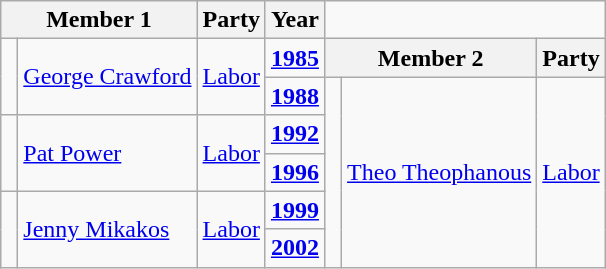<table class="wikitable">
<tr>
<th colspan="2">Member 1</th>
<th>Party</th>
<th>Year</th>
</tr>
<tr>
<td rowspan=2 > </td>
<td rowspan=2><a href='#'>George Crawford</a></td>
<td rowspan=2><a href='#'>Labor</a></td>
<td><strong><a href='#'>1985</a></strong></td>
<th colspan="2">Member 2</th>
<th>Party</th>
</tr>
<tr>
<td><strong><a href='#'>1988</a></strong></td>
<td rowspan=5 > </td>
<td rowspan=5><a href='#'>Theo Theophanous</a></td>
<td rowspan=5><a href='#'>Labor</a></td>
</tr>
<tr>
<td rowspan=2 > </td>
<td rowspan=2><a href='#'>Pat Power</a></td>
<td rowspan=2><a href='#'>Labor</a></td>
<td><strong><a href='#'>1992</a></strong></td>
</tr>
<tr>
<td><strong><a href='#'>1996</a></strong></td>
</tr>
<tr>
<td rowspan=2 > </td>
<td rowspan=2><a href='#'>Jenny Mikakos</a></td>
<td rowspan=2><a href='#'>Labor</a></td>
<td><strong><a href='#'>1999</a></strong></td>
</tr>
<tr>
<td><strong><a href='#'>2002</a></strong></td>
</tr>
</table>
